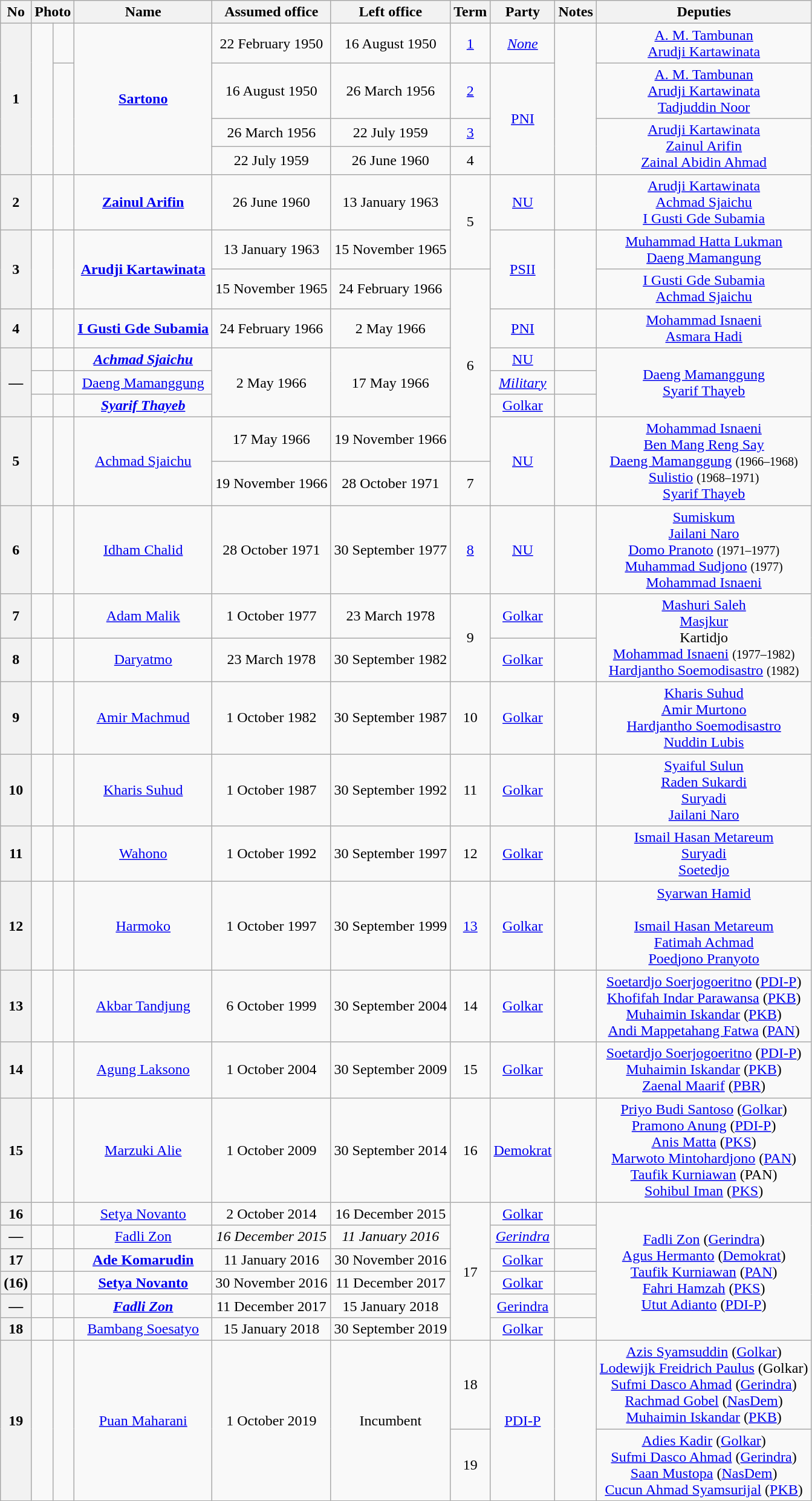<table class="wikitable">
<tr>
<th>No</th>
<th colspan=2>Photo</th>
<th>Name</th>
<th>Assumed office</th>
<th>Left office</th>
<th>Term</th>
<th>Party</th>
<th>Notes</th>
<th>Deputies</th>
</tr>
<tr>
<th rowspan=4>1</th>
<td rowspan=4></td>
<td bgcolor=></td>
<td rowspan=4 style="text-align:center;"><strong><a href='#'>Sartono</a></strong><br></td>
<td style="text-align:center;">22 February 1950</td>
<td style="text-align:center;">16 August 1950</td>
<td style="text-align:center;"><a href='#'>1</a></td>
<td style="text-align:center;"><em><a href='#'>None</a></em></td>
<td rowspan="4" style="text-align:center;"><br><br></td>
<td style="text-align:center;"><a href='#'>A. M. Tambunan</a><br><a href='#'>Arudji Kartawinata</a></td>
</tr>
<tr>
<td rowspan=3 bgcolor=></td>
<td style="text-align:center;">16 August 1950</td>
<td style="text-align:center;">26 March 1956</td>
<td style="text-align:center;"><a href='#'>2</a></td>
<td rowspan="3" style="text-align:center;"><a href='#'>PNI</a></td>
<td style="text-align:center;"><a href='#'>A. M. Tambunan</a><br><a href='#'>Arudji Kartawinata</a><br><a href='#'>Tadjuddin Noor</a></td>
</tr>
<tr>
<td style="text-align:center;">26 March 1956</td>
<td style="text-align:center;">22 July 1959</td>
<td style="text-align:center;"><a href='#'>3</a></td>
<td rowspan=2 style="text-align:center;"><a href='#'>Arudji Kartawinata</a><br><a href='#'>Zainul Arifin</a><br><a href='#'>Zainal Abidin Ahmad</a></td>
</tr>
<tr>
<td style="text-align:center;">22 July 1959</td>
<td style="text-align:center;">26 June 1960</td>
<td style="text-align:center;">4</td>
</tr>
<tr>
<th>2</th>
<td></td>
<td bgcolor=></td>
<td style="text-align:center;"><strong><a href='#'>Zainul Arifin</a></strong><br></td>
<td style="text-align:center;">26 June 1960</td>
<td style="text-align:center;">13 January 1963</td>
<td rowspan="2" style="text-align:center;">5</td>
<td style="text-align:center;"><a href='#'>NU</a></td>
<td style="text-align:center;"><br></td>
<td style="text-align:center;"><a href='#'>Arudji Kartawinata</a><br><a href='#'>Achmad Sjaichu</a><br><a href='#'>I Gusti Gde Subamia</a></td>
</tr>
<tr>
<th rowspan="2" style="text-align:center;">3</th>
<td rowspan="2"></td>
<td rowspan="2" bgcolor=></td>
<td rowspan="2" style="text-align:center;"><strong><a href='#'>Arudji Kartawinata</a></strong><br></td>
<td style="text-align:center;">13 January 1963</td>
<td style="text-align:center;">15 November 1965</td>
<td rowspan="2" style="text-align:center;"><a href='#'>PSII</a></td>
<td rowspan="2" style="text-align:center;"></td>
<td style="text-align:center;"><a href='#'>Muhammad Hatta Lukman</a><br><a href='#'>Daeng Mamangung</a></td>
</tr>
<tr>
<td style="text-align:center;">15 November 1965</td>
<td style="text-align:center;">24 February 1966</td>
<td rowspan="6" style="text-align:center;">6</td>
<td style="text-align:center;"><a href='#'>I Gusti Gde Subamia</a><br><a href='#'>Achmad Sjaichu</a></td>
</tr>
<tr>
<th>4</th>
<td></td>
<td bgcolor=></td>
<td style="text-align:center;"><strong><a href='#'>I Gusti Gde Subamia</a></strong><br></td>
<td style="text-align:center;">24 February 1966</td>
<td style="text-align:center;">2 May 1966</td>
<td style="text-align:center;"><a href='#'>PNI</a></td>
<td></td>
<td style="text-align:center;"><a href='#'>Mohammad Isnaeni</a><br><a href='#'>Asmara Hadi</a></td>
</tr>
<tr>
<th rowspan="3" style="text-align:center;">—</th>
<td></td>
<td bgcolor=></td>
<td style="text-align:center;"><strong><em><a href='#'>Achmad Sjaichu</a><strong><br><em></td>
<td rowspan="3" style="text-align:center;"></em>2 May 1966<em></td>
<td rowspan="3" style="text-align:center;"></em>17 May 1966<em></td>
<td style="text-align:center;"></em><a href='#'>NU</a><em></td>
<td></td>
<td rowspan=3 style="text-align:center;"></em><a href='#'>Daeng Mamanggung</a><br><a href='#'>Syarif Thayeb</a><em></td>
</tr>
<tr>
<td></td>
<td bgcolor=></td>
<td style="text-align:center;"></em></strong><a href='#'>Daeng Mamanggung</a></strong><br></em></td>
<td style="text-align:center;"><em><a href='#'>Military</a></em></td>
<td></td>
</tr>
<tr>
<td></td>
<td bgcolor=></td>
<td style="text-align:center;"><strong><em><a href='#'>Syarif Thayeb</a><strong><br><em></td>
<td style="text-align:center;"><a href='#'>Golkar</a></td>
<td></td>
</tr>
<tr>
<th rowspan="2" style="text-align:center;">5</th>
<td rowspan="2"></td>
<td rowspan="2" bgcolor=></td>
<td rowspan="2" style="text-align:center;"></strong><a href='#'>Achmad Sjaichu</a><strong><br></td>
<td style="text-align:center;">17 May 1966</td>
<td style="text-align:center;">19 November 1966</td>
<td rowspan="2" style="text-align:center;"><a href='#'>NU</a></td>
<td rowspan="2" style="text-align:center;"></td>
<td rowspan="2" style="text-align:center;"><a href='#'>Mohammad Isnaeni</a><br><a href='#'>Ben Mang Reng Say</a><br><a href='#'>Daeng Mamanggung</a> <small>(1966–1968)</small><br><a href='#'>Sulistio</a> <small>(1968–1971)</small><br><a href='#'>Syarif Thayeb</a></td>
</tr>
<tr>
<td style="text-align:center;">19 November 1966</td>
<td style="text-align:center;">28 October 1971</td>
<td style="text-align:center;">7</td>
</tr>
<tr>
<th>6</th>
<td></td>
<td bgcolor=></td>
<td style="text-align:center;"></strong><a href='#'>Idham Chalid</a><strong><br></td>
<td style="text-align:center;">28 October 1971</td>
<td style="text-align:center;">30 September 1977</td>
<td style="text-align:center;"><a href='#'>8</a></td>
<td style="text-align:center;"><a href='#'>NU</a></td>
<td style="text-align:center;"><br></td>
<td style="text-align:center;"><a href='#'>Sumiskum</a><br><a href='#'>Jailani Naro</a><br><a href='#'>Domo Pranoto</a> <small>(1971–1977)</small><br><a href='#'>Muhammad Sudjono</a> <small>(1977)</small><br><a href='#'>Mohammad Isnaeni</a></td>
</tr>
<tr>
<th>7</th>
<td></td>
<td bgcolor=></td>
<td style="text-align:center;"></strong><a href='#'>Adam Malik</a><strong><br></td>
<td style="text-align:center;">1 October 1977</td>
<td style="text-align:center;">23 March 1978</td>
<td rowspan="2" style="text-align:center;">9</td>
<td style="text-align:center;"><a href='#'>Golkar</a></td>
<td style="text-align:center;"></td>
<td rowspan=2 style="text-align:center;"><a href='#'>Mashuri Saleh</a><br><a href='#'>Masjkur</a><br>Kartidjo<br><a href='#'>Mohammad Isnaeni</a> <small>(1977–1982)</small><br><a href='#'>Hardjantho Soemodisastro</a> <small>(1982)</small></td>
</tr>
<tr>
<th>8</th>
<td></td>
<td bgcolor=></td>
<td style="text-align:center;"></strong><a href='#'>Daryatmo</a><strong><br></td>
<td style="text-align:center;">23 March 1978</td>
<td style="text-align:center;">30 September 1982</td>
<td style="text-align:center;"><a href='#'>Golkar</a></td>
<td style="text-align:center;"></td>
</tr>
<tr>
<th>9</th>
<td></td>
<td bgcolor=></td>
<td style="text-align:center;"></strong><a href='#'>Amir Machmud</a><strong><br></td>
<td style="text-align:center;">1 October 1982</td>
<td style="text-align:center;">30 September 1987</td>
<td style="text-align:center;">10</td>
<td style="text-align:center;"><a href='#'>Golkar</a></td>
<td style="text-align:center;"></td>
<td style="text-align:center;"><a href='#'>Kharis Suhud</a><br><a href='#'>Amir Murtono</a><br><a href='#'>Hardjantho Soemodisastro</a><br><a href='#'>Nuddin Lubis</a></td>
</tr>
<tr>
<th>10</th>
<td></td>
<td bgcolor=></td>
<td style="text-align:center;"></strong><a href='#'>Kharis Suhud</a><strong><br></td>
<td style="text-align:center;">1 October 1987</td>
<td style="text-align:center;">30 September 1992</td>
<td style="text-align:center;">11</td>
<td style="text-align:center;"><a href='#'>Golkar</a></td>
<td></td>
<td style="text-align:center;"><a href='#'>Syaiful Sulun</a><br><a href='#'>Raden Sukardi</a><br><a href='#'>Suryadi</a><br><a href='#'>Jailani Naro</a></td>
</tr>
<tr>
<th>11</th>
<td></td>
<td bgcolor=></td>
<td style="text-align:center;"></strong><a href='#'>Wahono</a><strong><br></td>
<td style="text-align:center;">1 October 1992</td>
<td style="text-align:center;">30 September 1997</td>
<td style="text-align:center;">12</td>
<td style="text-align:center;"><a href='#'>Golkar</a></td>
<td style="text-align:center;"></td>
<td style="text-align:center;"><a href='#'>Ismail Hasan Metareum</a><br><a href='#'>Suryadi</a><br><a href='#'>Soetedjo</a></td>
</tr>
<tr>
<th>12</th>
<td></td>
<td bgcolor=></td>
<td style="text-align:center;"></strong><a href='#'>Harmoko</a><strong><br></td>
<td style="text-align:center;">1 October 1997</td>
<td style="text-align:center;">30 September 1999</td>
<td style="text-align:center;"><a href='#'>13</a></td>
<td style="text-align:center;"><a href='#'>Golkar</a></td>
<td></td>
<td style="text-align:center;"><a href='#'>Syarwan Hamid</a><br><br><a href='#'>Ismail Hasan Metareum</a><br><a href='#'>Fatimah Achmad</a><br><a href='#'>Poedjono Pranyoto</a></td>
</tr>
<tr>
<th>13</th>
<td></td>
<td bgcolor=></td>
<td style="text-align:center;"></strong><a href='#'>Akbar Tandjung</a><strong><br></td>
<td style="text-align:center;">6 October 1999</td>
<td style="text-align:center;">30 September 2004</td>
<td style="text-align:center;">14</td>
<td style="text-align:center;"><a href='#'>Golkar</a></td>
<td style="text-align:center;"></td>
<td style="text-align:center;"><a href='#'>Soetardjo Soerjogoeritno</a> (<a href='#'>PDI-P</a>)<br><a href='#'>Khofifah Indar Parawansa</a> (<a href='#'>PKB</a>)<br><a href='#'>Muhaimin Iskandar</a> (<a href='#'>PKB</a>)<br><a href='#'>Andi Mappetahang Fatwa</a> (<a href='#'>PAN</a>)</td>
</tr>
<tr>
<th>14</th>
<td></td>
<td bgcolor=></td>
<td style="text-align:center;"></strong><a href='#'>Agung Laksono</a><strong><br></td>
<td style="text-align:center;">1 October 2004</td>
<td style="text-align:center;">30 September 2009</td>
<td style="text-align:center;">15</td>
<td style="text-align:center;"><a href='#'>Golkar</a></td>
<td></td>
<td style="text-align:center;"><a href='#'>Soetardjo Soerjogoeritno</a> (<a href='#'>PDI-P</a>)<br><a href='#'>Muhaimin Iskandar</a> (<a href='#'>PKB</a>)<br><a href='#'>Zaenal Maarif</a> (<a href='#'>PBR</a>)</td>
</tr>
<tr>
<th>15</th>
<td></td>
<td bgcolor=></td>
<td style="text-align:center;"></strong><a href='#'>Marzuki Alie</a><strong><br></td>
<td style="text-align:center;">1 October 2009</td>
<td style="text-align:center;">30 September 2014</td>
<td style="text-align:center;">16</td>
<td style="text-align:center;"><a href='#'>Demokrat</a></td>
<td></td>
<td style="text-align:center;"><a href='#'>Priyo Budi Santoso</a> (<a href='#'>Golkar</a>)<br><a href='#'>Pramono Anung</a> (<a href='#'>PDI-P</a>)<br><a href='#'>Anis Matta</a> (<a href='#'>PKS</a>)<br><a href='#'>Marwoto Mintohardjono</a> (<a href='#'>PAN</a>)<br><a href='#'>Taufik Kurniawan</a> (PAN)<br><a href='#'>Sohibul Iman</a> (<a href='#'>PKS</a>)</td>
</tr>
<tr>
<th>16</th>
<td></td>
<td bgcolor=></td>
<td style="text-align:center;"></strong><a href='#'>Setya Novanto</a><strong><br></td>
<td style="text-align:center;">2 October 2014</td>
<td style="text-align:center;">16 December 2015</td>
<td rowspan="6" style="text-align:center;">17</td>
<td style="text-align:center;"><a href='#'>Golkar</a></td>
<td style="text-align:center;"><br></td>
<td rowspan="6" style="text-align:center;"><a href='#'>Fadli Zon</a> (<a href='#'>Gerindra</a>)<br><a href='#'>Agus Hermanto</a> (<a href='#'>Demokrat</a>)<br><a href='#'>Taufik Kurniawan</a> (<a href='#'>PAN</a>)<br><a href='#'>Fahri Hamzah</a> (<a href='#'>PKS</a>)<br><a href='#'>Utut Adianto</a> (<a href='#'>PDI-P</a>)</td>
</tr>
<tr>
<th>—</th>
<td></td>
<td bgcolor=></td>
<td style="text-align:center;"></em></strong><a href='#'>Fadli Zon</a></strong><br></em></td>
<td style="text-align:center;"><em>16 December 2015</em></td>
<td style="text-align:center;"><em>11 January 2016</em></td>
<td style="text-align:center;"><em><a href='#'>Gerindra</a></em></td>
<td style="text-align:center;"><br></td>
</tr>
<tr>
<th>17</th>
<td></td>
<td bgcolor=></td>
<td style="text-align:center;"><strong><a href='#'>Ade Komarudin</a></strong><br></td>
<td style="text-align:center;">11 January 2016</td>
<td style="text-align:center;">30 November 2016</td>
<td style="text-align:center;"><a href='#'>Golkar</a></td>
<td style="text-align:center;"></td>
</tr>
<tr>
<th>(16)</th>
<td></td>
<td bgcolor=></td>
<td style="text-align:center;"><strong><a href='#'>Setya Novanto</a></strong><br></td>
<td style="text-align:center;">30 November 2016</td>
<td style="text-align:center;">11 December 2017</td>
<td style="text-align:center;"><a href='#'>Golkar</a></td>
<td style="text-align:center;"></td>
</tr>
<tr>
<th>—</th>
<td></td>
<td bgcolor=></td>
<td style="text-align:center;"><strong><em><a href='#'>Fadli Zon</a><strong><br><em></td>
<td style="text-align:center;"></em>11 December 2017<em></td>
<td style="text-align:center;"></em>15 January 2018<em></td>
<td style="text-align:center;"></em><a href='#'>Gerindra</a><em></td>
<td></td>
</tr>
<tr>
<th>18</th>
<td></td>
<td bgcolor=></td>
<td style="text-align:center;"></strong><a href='#'>Bambang Soesatyo</a><strong><br></td>
<td style="text-align:center;">15 January 2018</td>
<td style="text-align:center;">30 September 2019</td>
<td style="text-align:center;"><a href='#'>Golkar</a></td>
<td style="text-align:center;"></td>
</tr>
<tr>
<th rowspan="2">19</th>
<td rowspan="2"></td>
<td rowspan="2" bgcolor=></td>
<td rowspan="2" style="text-align:center;"></strong><a href='#'>Puan Maharani</a><strong><br></td>
<td rowspan="2" style="text-align:center;">1 October 2019</td>
<td rowspan="2" style="text-align:center;"></em>Incumbent<em></td>
<td style="text-align:center;">18</td>
<td rowspan="2" style="text-align:center;"><a href='#'>PDI-P</a></td>
<td rowspan="2" style="text-align:center;"><br></td>
<td style="text-align:center;"><a href='#'>Azis Syamsuddin</a> (<a href='#'>Golkar</a>)<br><a href='#'>Lodewijk Freidrich Paulus</a> (Golkar)<br><a href='#'>Sufmi Dasco Ahmad</a> (<a href='#'>Gerindra</a>)<br><a href='#'>Rachmad Gobel</a> (<a href='#'>NasDem</a>)<br><a href='#'>Muhaimin Iskandar</a> (<a href='#'>PKB</a>)</td>
</tr>
<tr>
<td style="text-align:center;">19</td>
<td style="text-align:center;"><a href='#'>Adies Kadir</a> (<a href='#'>Golkar</a>)<br><a href='#'>Sufmi Dasco Ahmad</a> (<a href='#'>Gerindra</a>)<br><a href='#'>Saan Mustopa</a> (<a href='#'>NasDem</a>)<br><a href='#'>Cucun Ahmad Syamsurijal</a> (<a href='#'>PKB</a>)</td>
</tr>
</table>
